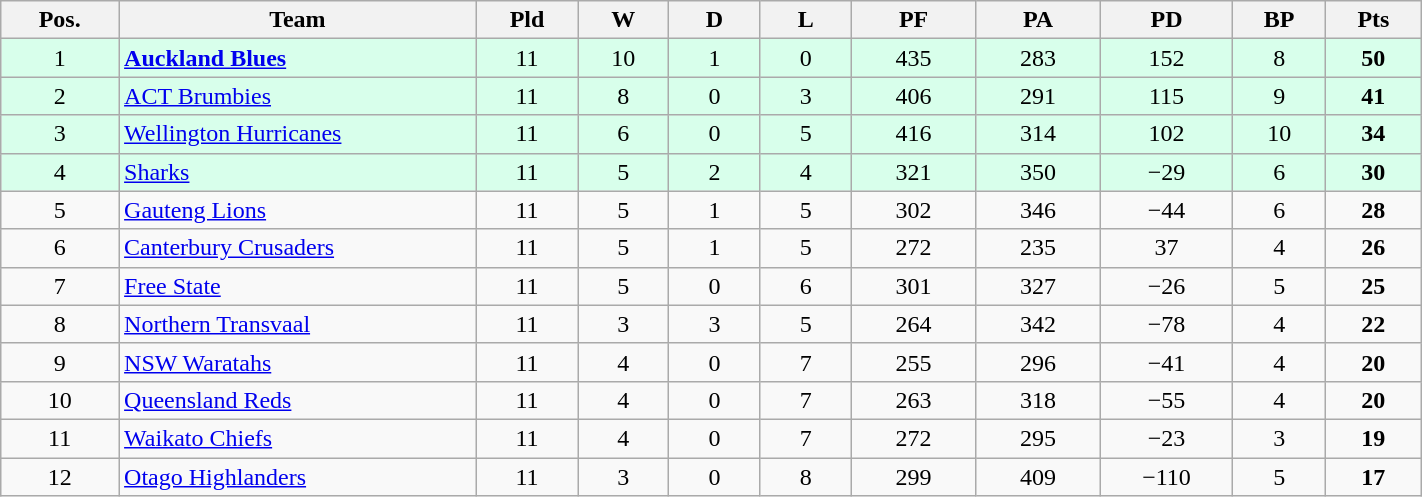<table class="wikitable" style="text-align:center" width=75%>
<tr>
<th width="20">Pos.</th>
<th width="100">Team</th>
<th width="20">Pld</th>
<th width="20">W</th>
<th width="20">D</th>
<th width="20">L</th>
<th width="30">PF</th>
<th width="30">PA</th>
<th width="30">PD</th>
<th width="20">BP</th>
<th width="20">Pts</th>
</tr>
<tr bgcolor=#d8ffeb>
<td>1</td>
<td align=left> <strong><a href='#'>Auckland Blues</a></strong></td>
<td>11</td>
<td>10</td>
<td>1</td>
<td>0</td>
<td>435</td>
<td>283</td>
<td>152</td>
<td>8</td>
<td><strong>50</strong></td>
</tr>
<tr bgcolor=#d8ffeb>
<td>2</td>
<td align=left> <a href='#'>ACT Brumbies</a></td>
<td>11</td>
<td>8</td>
<td>0</td>
<td>3</td>
<td>406</td>
<td>291</td>
<td>115</td>
<td>9</td>
<td><strong>41</strong></td>
</tr>
<tr bgcolor=#d8ffeb>
<td>3</td>
<td align=left> <a href='#'>Wellington Hurricanes</a></td>
<td>11</td>
<td>6</td>
<td>0</td>
<td>5</td>
<td>416</td>
<td>314</td>
<td>102</td>
<td>10</td>
<td><strong>34</strong></td>
</tr>
<tr bgcolor=#d8ffeb>
<td>4</td>
<td align=left> <a href='#'>Sharks</a></td>
<td>11</td>
<td>5</td>
<td>2</td>
<td>4</td>
<td>321</td>
<td>350</td>
<td>−29</td>
<td>6</td>
<td><strong>30</strong></td>
</tr>
<tr>
<td>5</td>
<td align=left> <a href='#'>Gauteng Lions</a></td>
<td>11</td>
<td>5</td>
<td>1</td>
<td>5</td>
<td>302</td>
<td>346</td>
<td>−44</td>
<td>6</td>
<td><strong>28</strong></td>
</tr>
<tr>
<td>6</td>
<td align=left> <a href='#'>Canterbury Crusaders</a></td>
<td>11</td>
<td>5</td>
<td>1</td>
<td>5</td>
<td>272</td>
<td>235</td>
<td>37</td>
<td>4</td>
<td><strong>26</strong></td>
</tr>
<tr>
<td>7</td>
<td align=left> <a href='#'>Free State</a></td>
<td>11</td>
<td>5</td>
<td>0</td>
<td>6</td>
<td>301</td>
<td>327</td>
<td>−26</td>
<td>5</td>
<td><strong>25</strong></td>
</tr>
<tr>
<td>8</td>
<td align=left> <a href='#'>Northern Transvaal</a></td>
<td>11</td>
<td>3</td>
<td>3</td>
<td>5</td>
<td>264</td>
<td>342</td>
<td>−78</td>
<td>4</td>
<td><strong>22</strong></td>
</tr>
<tr>
<td>9</td>
<td align=left> <a href='#'>NSW Waratahs</a></td>
<td>11</td>
<td>4</td>
<td>0</td>
<td>7</td>
<td>255</td>
<td>296</td>
<td>−41</td>
<td>4</td>
<td><strong>20</strong></td>
</tr>
<tr>
<td>10</td>
<td align=left> <a href='#'>Queensland Reds</a></td>
<td>11</td>
<td>4</td>
<td>0</td>
<td>7</td>
<td>263</td>
<td>318</td>
<td>−55</td>
<td>4</td>
<td><strong>20</strong></td>
</tr>
<tr>
<td>11</td>
<td align=left> <a href='#'>Waikato Chiefs</a></td>
<td>11</td>
<td>4</td>
<td>0</td>
<td>7</td>
<td>272</td>
<td>295</td>
<td>−23</td>
<td>3</td>
<td><strong>19</strong></td>
</tr>
<tr>
<td>12</td>
<td align=left> <a href='#'>Otago Highlanders</a></td>
<td>11</td>
<td>3</td>
<td>0</td>
<td>8</td>
<td>299</td>
<td>409</td>
<td>−110</td>
<td>5</td>
<td><strong>17</strong></td>
</tr>
</table>
